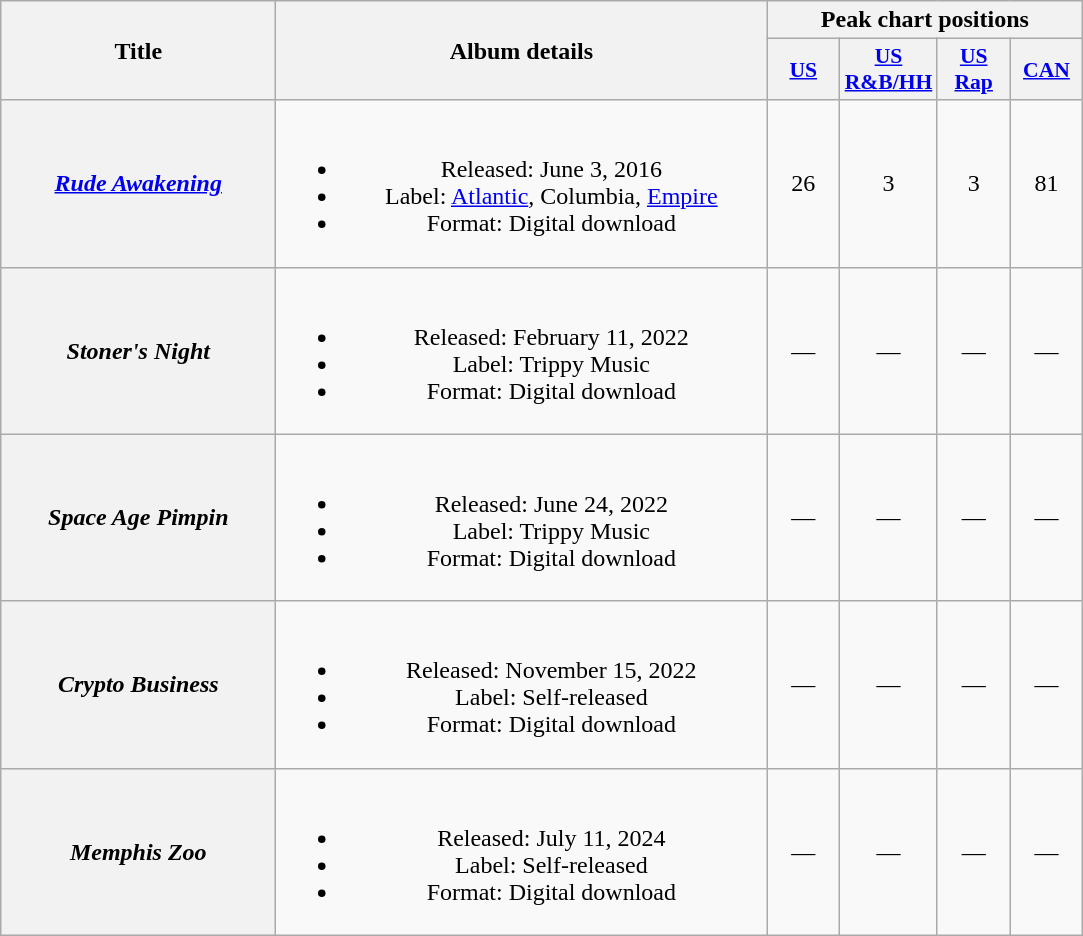<table class="wikitable plainrowheaders" style="text-align:center;">
<tr>
<th scope="col" rowspan="2" style="width:11em;">Title</th>
<th scope="col" rowspan="2" style="width:20em;">Album details</th>
<th scope="col" colspan="4">Peak chart positions</th>
</tr>
<tr>
<th scope="col" style="width:2.9em;font-size:90%;"><a href='#'>US</a></th>
<th scope="col" style="width:2.9em;font-size:90%;"><a href='#'>US<br>R&B/HH</a></th>
<th scope="col" style="width:2.9em;font-size:90%;"><a href='#'>US<br>Rap</a></th>
<th scope="col" style="width:2.9em;font-size:90%;"><a href='#'>CAN</a></th>
</tr>
<tr>
<th scope="row"><em><a href='#'>Rude Awakening</a></em><br></th>
<td><br><ul><li>Released: June 3, 2016</li><li>Label: <a href='#'>Atlantic</a>, Columbia, <a href='#'>Empire</a></li><li>Format: Digital download</li></ul></td>
<td>26</td>
<td>3</td>
<td>3</td>
<td>81</td>
</tr>
<tr>
<th scope="row"><em>Stoner's Night</em><br></th>
<td><br><ul><li>Released: February 11, 2022</li><li>Label: Trippy Music</li><li>Format: Digital download</li></ul></td>
<td>—</td>
<td>—</td>
<td>—</td>
<td>—</td>
</tr>
<tr>
<th scope="row"><em>Space Age Pimpin</em><br></th>
<td><br><ul><li>Released: June 24, 2022</li><li>Label: Trippy Music</li><li>Format: Digital download</li></ul></td>
<td>—</td>
<td>—</td>
<td>—</td>
<td>—</td>
</tr>
<tr>
<th scope="row"><em>Crypto Business</em><br></th>
<td><br><ul><li>Released: November 15, 2022</li><li>Label: Self-released</li><li>Format: Digital download</li></ul></td>
<td>—</td>
<td>—</td>
<td>—</td>
<td>—</td>
</tr>
<tr>
<th scope="row"><em>Memphis Zoo</em><br></th>
<td><br><ul><li>Released: July 11, 2024</li><li>Label: Self-released</li><li>Format: Digital download</li></ul></td>
<td>—</td>
<td>—</td>
<td>—</td>
<td>—</td>
</tr>
</table>
